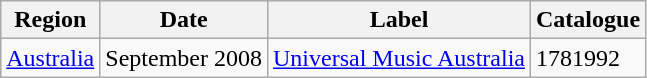<table class="wikitable">
<tr>
<th>Region</th>
<th>Date</th>
<th>Label</th>
<th>Catalogue</th>
</tr>
<tr>
<td><a href='#'>Australia</a></td>
<td>September 2008</td>
<td><a href='#'>Universal Music Australia</a></td>
<td>1781992</td>
</tr>
</table>
